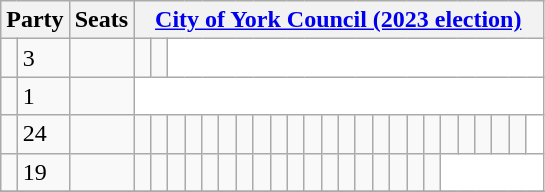<table class="wikitable">
<tr>
<th colspan="2" style="text-align:center; vertical-align:top;">Party</th>
<th style="vertical-align:top">Seats</th>
<th colspan="25"><a href='#'>City of York Council (2023 election)</a></th>
</tr>
<tr>
<td></td>
<td>3</td>
<td style="width: 4px" bgcolor=></td>
<td style="width: 4px" bgcolor=></td>
<td style="width: 4px" bgcolor=></td>
<td colspan="25" style="width:4px; background:#fff;"></td>
</tr>
<tr>
<td></td>
<td>1</td>
<td style="width: 4px" bgcolor=></td>
<td colspan="25" style="width:4px; background:#fff;"></td>
</tr>
<tr>
<td></td>
<td>24</td>
<td style="width: 4px" bgcolor=></td>
<td style="width: 4px" bgcolor=></td>
<td style="width: 4px" bgcolor=></td>
<td style="width: 4px" bgcolor=></td>
<td style="width: 4px" bgcolor=></td>
<td style="width: 4px" bgcolor=></td>
<td style="width: 4px" bgcolor=></td>
<td style="width: 4px" bgcolor=></td>
<td style="width: 4px" bgcolor=></td>
<td style="width: 4px" bgcolor=></td>
<td style="width: 4px" bgcolor=></td>
<td style="width: 4px" bgcolor=></td>
<td style="width: 4px" bgcolor=></td>
<td style="width: 4px" bgcolor=></td>
<td style="width: 4px" bgcolor=></td>
<td style="width: 4px" bgcolor=></td>
<td style="width: 4px" bgcolor=></td>
<td style="width: 4px" bgcolor=></td>
<td style="width: 4px" bgcolor=></td>
<td style="width: 4px" bgcolor=></td>
<td style="width: 4px" bgcolor=></td>
<td style="width: 4px" bgcolor=></td>
<td style="width: 4px" bgcolor=></td>
<td style="width: 4px" bgcolor=></td>
<td colspan="25" style="width:4px; background:#fff;"></td>
</tr>
<tr>
<td></td>
<td>19</td>
<td style="width: 4px" bgcolor=></td>
<td style="width: 4px" bgcolor=></td>
<td style="width: 4px" bgcolor=></td>
<td style="width: 4px" bgcolor=></td>
<td style="width: 4px" bgcolor=></td>
<td style="width: 4px" bgcolor=></td>
<td style="width: 4px" bgcolor=></td>
<td style="width: 4px" bgcolor=></td>
<td style="width: 4px" bgcolor=></td>
<td style="width: 4px" bgcolor=></td>
<td style="width: 4px" bgcolor=></td>
<td style="width: 4px" bgcolor=></td>
<td style="width: 4px" bgcolor=></td>
<td style="width: 4px" bgcolor=></td>
<td style="width: 4px" bgcolor=></td>
<td style="width: 4px" bgcolor=></td>
<td style="width: 4px" bgcolor=></td>
<td style="width: 4px" bgcolor=></td>
<td style="width: 4px" bgcolor=></td>
<td colspan="25" style="width:4px; background:#fff;"></td>
</tr>
<tr>
</tr>
</table>
